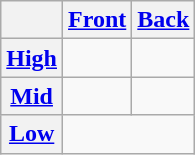<table class="wikitable" border="1" style="text-align: center">
<tr>
<th></th>
<th><a href='#'>Front</a></th>
<th><a href='#'>Back</a></th>
</tr>
<tr>
<th><a href='#'>High</a></th>
<td></td>
<td></td>
</tr>
<tr>
<th><a href='#'>Mid</a></th>
<td></td>
<td></td>
</tr>
<tr>
<th><a href='#'>Low</a></th>
<td colspan=2>  </td>
</tr>
</table>
